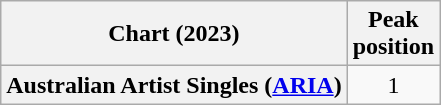<table class="wikitable plainrowheaders" style="text-align:center">
<tr>
<th scope="col">Chart (2023)</th>
<th scope="col">Peak<br>position</th>
</tr>
<tr>
<th scope="row">Australian Artist Singles (<a href='#'>ARIA</a>)</th>
<td>1</td>
</tr>
</table>
